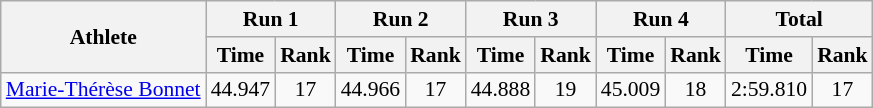<table class="wikitable" border="1" style="font-size:90%">
<tr>
<th rowspan="2">Athlete</th>
<th colspan="2">Run 1</th>
<th colspan="2">Run 2</th>
<th colspan="2">Run 3</th>
<th colspan="2">Run 4</th>
<th colspan="2">Total</th>
</tr>
<tr>
<th>Time</th>
<th>Rank</th>
<th>Time</th>
<th>Rank</th>
<th>Time</th>
<th>Rank</th>
<th>Time</th>
<th>Rank</th>
<th>Time</th>
<th>Rank</th>
</tr>
<tr>
<td><a href='#'>Marie-Thérèse Bonnet</a></td>
<td align="center">44.947</td>
<td align="center">17</td>
<td align="center">44.966</td>
<td align="center">17</td>
<td align="center">44.888</td>
<td align="center">19</td>
<td align="center">45.009</td>
<td align="center">18</td>
<td align="center">2:59.810</td>
<td align="center">17</td>
</tr>
</table>
